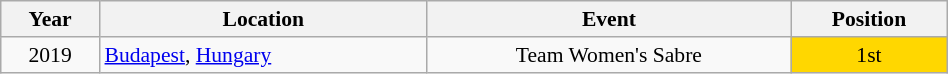<table class="wikitable" width="50%" style="font-size:90%; text-align:center;">
<tr>
<th>Year</th>
<th>Location</th>
<th>Event</th>
<th>Position</th>
</tr>
<tr>
<td>2019</td>
<td rowspan="1" align="left"> <a href='#'>Budapest</a>, <a href='#'>Hungary</a></td>
<td>Team Women's Sabre</td>
<td bgcolor="gold">1st</td>
</tr>
</table>
